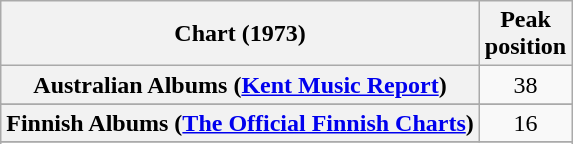<table class="wikitable sortable plainrowheaders">
<tr>
<th>Chart (1973)</th>
<th>Peak<br>position</th>
</tr>
<tr>
<th scope="row">Australian Albums (<a href='#'>Kent Music Report</a>)</th>
<td align="center">38</td>
</tr>
<tr>
</tr>
<tr>
<th scope="row">Finnish Albums (<a href='#'>The Official Finnish Charts</a>)</th>
<td align="center">16</td>
</tr>
<tr>
</tr>
<tr>
</tr>
<tr>
</tr>
<tr>
</tr>
</table>
